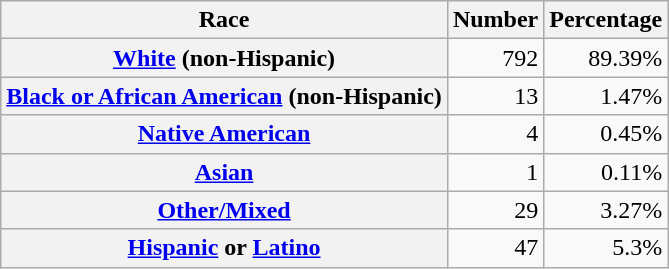<table class="wikitable" style="text-align:right">
<tr>
<th scope="col">Race</th>
<th scope="col">Number</th>
<th scope="col">Percentage</th>
</tr>
<tr>
<th scope="row"><a href='#'>White</a> (non-Hispanic)</th>
<td>792</td>
<td>89.39%</td>
</tr>
<tr>
<th scope="row"><a href='#'>Black or African American</a> (non-Hispanic)</th>
<td>13</td>
<td>1.47%</td>
</tr>
<tr>
<th scope="row"><a href='#'>Native American</a></th>
<td>4</td>
<td>0.45%</td>
</tr>
<tr>
<th scope="row"><a href='#'>Asian</a></th>
<td>1</td>
<td>0.11%</td>
</tr>
<tr>
<th scope="row"><a href='#'>Other/Mixed</a></th>
<td>29</td>
<td>3.27%</td>
</tr>
<tr>
<th scope="row"><a href='#'>Hispanic</a> or <a href='#'>Latino</a></th>
<td>47</td>
<td>5.3%</td>
</tr>
</table>
